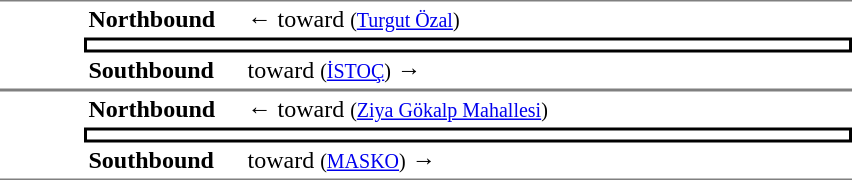<table table border=0 cellspacing=0 cellpadding=3>
<tr>
<td style="border-top:solid 1px gray;border-bottom:solid 1px gray;" width=50 rowspan=3 valign=top></td>
<td style="border-top:solid 1px gray;" width=100><strong>Northbound</strong></td>
<td style="border-top:solid 1px gray;" width=400>←  toward  <small>(<a href='#'>Turgut Özal</a>)</small></td>
</tr>
<tr>
<td style="border-top:solid 2px black;border-right:solid 2px black;border-left:solid 2px black;border-bottom:solid 2px black;text-align:center;" colspan=2></td>
</tr>
<tr>
<td style="border-bottom:solid 1px gray;"><strong>Southbound</strong></td>
<td style="border-bottom:solid 1px gray;"> toward  <small>(<a href='#'>İSTOÇ</a>)</small> →</td>
</tr>
<tr>
<td style="border-top:solid 1px gray;border-bottom:solid 1px gray;" width=50 rowspan=3 valign=top></td>
<td style="border-top:solid 1px gray;" width=100><strong>Northbound</strong></td>
<td style="border-top:solid 1px gray;" width=400>←  toward  <small>(<a href='#'>Ziya Gökalp Mahallesi</a>)</small></td>
</tr>
<tr>
<td style="border-top:solid 2px black;border-right:solid 2px black;border-left:solid 2px black;border-bottom:solid 2px black;text-align:center;" colspan=2></td>
</tr>
<tr>
<td style="border-bottom:solid 1px gray;"><strong>Southbound</strong></td>
<td style="border-bottom:solid 1px gray;"> toward  <small>(<a href='#'>MASKO</a>)</small> →</td>
</tr>
</table>
